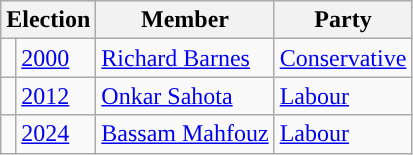<table class="wikitable">
<tr>
<th colspan="2">Election</th>
<th>Member</th>
<th>Party</th>
</tr>
<tr>
<td style="background-color: "></td>
<td><a href='#'>2000</a></td>
<td><a href='#'>Richard Barnes</a></td>
<td><a href='#'>Conservative</a></td>
</tr>
<tr>
<td style="background-color: "></td>
<td><a href='#'>2012</a></td>
<td><a href='#'>Onkar Sahota</a></td>
<td><a href='#'>Labour</a></td>
</tr>
<tr>
<td style="background-color: "></td>
<td><a href='#'>2024</a></td>
<td><a href='#'>Bassam Mahfouz</a></td>
<td><a href='#'>Labour</a></td>
</tr>
</table>
